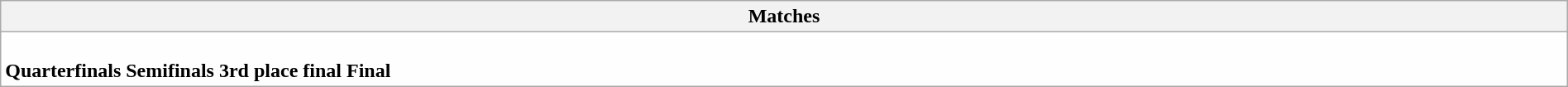<table class="wikitable collapsible collapsed" style="background:#fefefe; width:100%;">
<tr>
<th>Matches</th>
</tr>
<tr>
<td><br><strong>Quarterfinals</strong>




<strong>Semifinals</strong>


<strong>3rd place final</strong>

<strong>Final</strong>
</td>
</tr>
</table>
